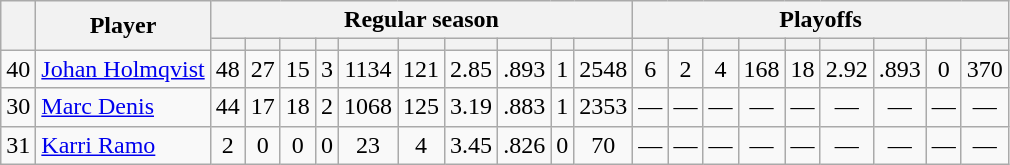<table class="wikitable plainrowheaders" style="text-align:center;">
<tr>
<th scope="col" rowspan="2"></th>
<th scope="col" rowspan="2">Player</th>
<th scope=colgroup colspan=10>Regular season</th>
<th scope=colgroup colspan=9>Playoffs</th>
</tr>
<tr>
<th scope="col"></th>
<th scope="col"></th>
<th scope="col"></th>
<th scope="col"></th>
<th scope="col"></th>
<th scope="col"></th>
<th scope="col"></th>
<th scope="col"></th>
<th scope="col"></th>
<th scope="col"></th>
<th scope="col"></th>
<th scope="col"></th>
<th scope="col"></th>
<th scope="col"></th>
<th scope="col"></th>
<th scope="col"></th>
<th scope="col"></th>
<th scope="col"></th>
<th scope="col"></th>
</tr>
<tr>
<td scope="row">40</td>
<td align="left"><a href='#'>Johan Holmqvist</a></td>
<td>48</td>
<td>27</td>
<td>15</td>
<td>3</td>
<td>1134</td>
<td>121</td>
<td>2.85</td>
<td>.893</td>
<td>1</td>
<td>2548</td>
<td>6</td>
<td>2</td>
<td>4</td>
<td>168</td>
<td>18</td>
<td>2.92</td>
<td>.893</td>
<td>0</td>
<td>370</td>
</tr>
<tr>
<td scope="row">30</td>
<td align="left"><a href='#'>Marc Denis</a></td>
<td>44</td>
<td>17</td>
<td>18</td>
<td>2</td>
<td>1068</td>
<td>125</td>
<td>3.19</td>
<td>.883</td>
<td>1</td>
<td>2353</td>
<td>—</td>
<td>—</td>
<td>—</td>
<td>—</td>
<td>—</td>
<td>—</td>
<td>—</td>
<td>—</td>
<td>—</td>
</tr>
<tr>
<td scope="row">31</td>
<td align="left"><a href='#'>Karri Ramo</a></td>
<td>2</td>
<td>0</td>
<td>0</td>
<td>0</td>
<td>23</td>
<td>4</td>
<td>3.45</td>
<td>.826</td>
<td>0</td>
<td>70</td>
<td>—</td>
<td>—</td>
<td>—</td>
<td>—</td>
<td>—</td>
<td>—</td>
<td>—</td>
<td>—</td>
<td>—</td>
</tr>
</table>
